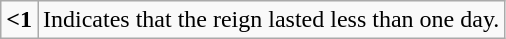<table class="wikitable">
<tr>
<td><strong><1</strong></td>
<td>Indicates that the reign lasted less than one day.</td>
</tr>
</table>
